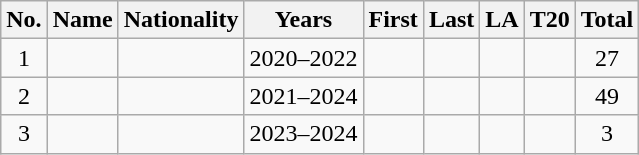<table class="wikitable sortable" style="text-align: center;">
<tr>
<th>No.</th>
<th>Name</th>
<th>Nationality</th>
<th>Years</th>
<th>First</th>
<th>Last</th>
<th>LA</th>
<th>T20</th>
<th>Total</th>
</tr>
<tr>
<td>1</td>
<td align="left"></td>
<td></td>
<td>2020–2022</td>
<td></td>
<td></td>
<td></td>
<td></td>
<td>27</td>
</tr>
<tr>
<td>2</td>
<td align="left"></td>
<td></td>
<td>2021–2024</td>
<td></td>
<td></td>
<td></td>
<td></td>
<td>49</td>
</tr>
<tr>
<td>3</td>
<td align="left"></td>
<td></td>
<td>2023–2024</td>
<td></td>
<td></td>
<td></td>
<td></td>
<td>3</td>
</tr>
</table>
